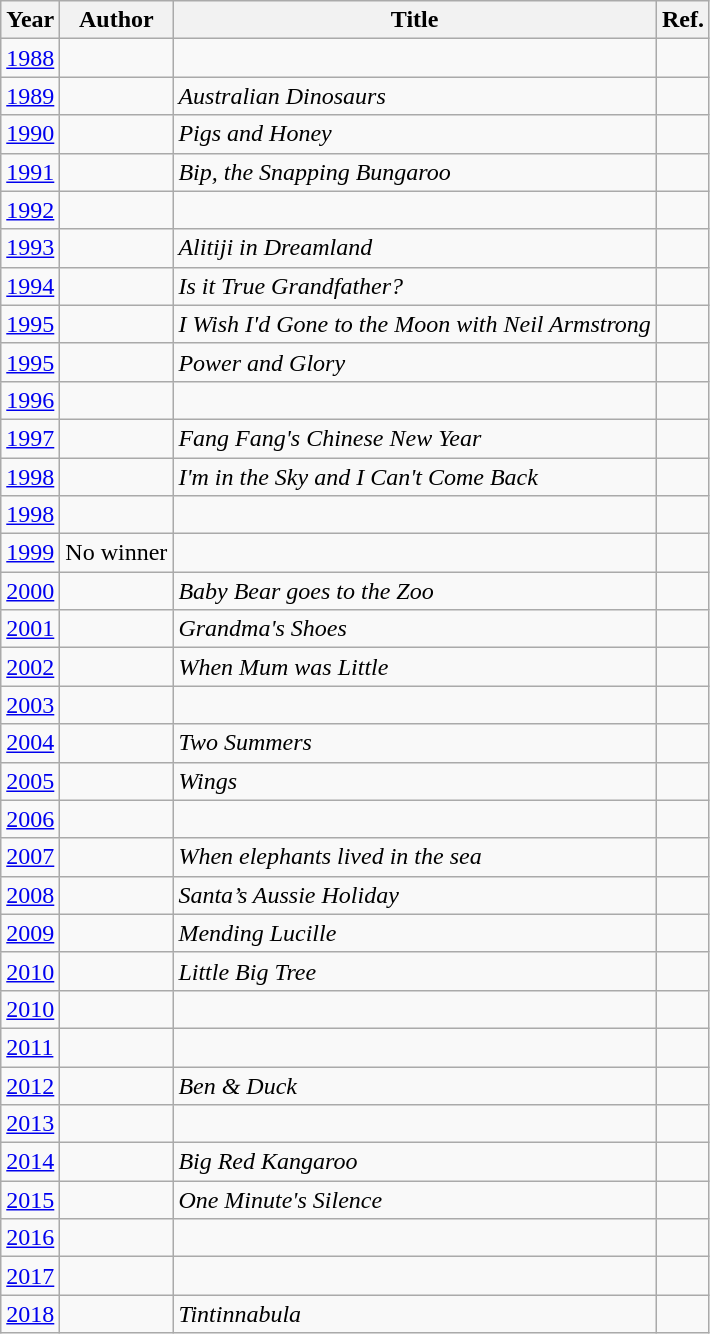<table class="wikitable">
<tr>
<th>Year</th>
<th>Author</th>
<th>Title</th>
<th>Ref.</th>
</tr>
<tr>
<td><a href='#'>1988</a></td>
<td></td>
<td><em></em></td>
<td></td>
</tr>
<tr>
<td><a href='#'>1989</a></td>
<td></td>
<td><em>Australian Dinosaurs</em></td>
<td></td>
</tr>
<tr>
<td><a href='#'>1990</a></td>
<td></td>
<td><em>Pigs and Honey</em></td>
<td></td>
</tr>
<tr>
<td><a href='#'>1991</a></td>
<td></td>
<td><em>Bip, the Snapping Bungaroo</em></td>
<td></td>
</tr>
<tr>
<td><a href='#'>1992</a></td>
<td></td>
<td><em></em></td>
<td></td>
</tr>
<tr>
<td><a href='#'>1993</a></td>
<td></td>
<td><em>Alitiji in Dreamland</em></td>
<td></td>
</tr>
<tr>
<td><a href='#'>1994</a></td>
<td></td>
<td><em>Is it True Grandfather?</em></td>
<td></td>
</tr>
<tr>
<td><a href='#'>1995</a></td>
<td></td>
<td><em>I Wish I'd Gone to the Moon with Neil Armstrong</em></td>
<td></td>
</tr>
<tr>
<td><a href='#'>1995</a></td>
<td></td>
<td><em>Power and Glory</em></td>
<td></td>
</tr>
<tr>
<td><a href='#'>1996</a></td>
<td></td>
<td><em></em></td>
<td></td>
</tr>
<tr>
<td><a href='#'>1997</a></td>
<td></td>
<td><em>Fang Fang's Chinese New Year</em></td>
<td></td>
</tr>
<tr>
<td><a href='#'>1998</a></td>
<td></td>
<td><em>I'm in the Sky and I Can't Come Back</em></td>
<td></td>
</tr>
<tr>
<td><a href='#'>1998</a></td>
<td></td>
<td><em></em></td>
<td></td>
</tr>
<tr>
<td><a href='#'>1999</a></td>
<td>No winner</td>
<td></td>
<td></td>
</tr>
<tr>
<td><a href='#'>2000</a></td>
<td></td>
<td><em>Baby Bear goes to the Zoo</em></td>
<td></td>
</tr>
<tr>
<td><a href='#'>2001</a></td>
<td></td>
<td><em>Grandma's Shoes</em></td>
<td></td>
</tr>
<tr>
<td><a href='#'>2002</a></td>
<td></td>
<td><em>When Mum was Little</em></td>
<td></td>
</tr>
<tr>
<td><a href='#'>2003</a></td>
<td></td>
<td><em></em></td>
<td></td>
</tr>
<tr>
<td><a href='#'>2004</a></td>
<td></td>
<td><em>Two Summers</em></td>
<td></td>
</tr>
<tr>
<td><a href='#'>2005</a></td>
<td></td>
<td><em>Wings</em></td>
<td></td>
</tr>
<tr>
<td><a href='#'>2006</a></td>
<td></td>
<td><em></em></td>
<td></td>
</tr>
<tr>
<td><a href='#'>2007</a></td>
<td></td>
<td><em>When elephants lived in the sea</em></td>
<td></td>
</tr>
<tr>
<td><a href='#'>2008</a></td>
<td></td>
<td><em>Santa’s Aussie Holiday</em></td>
<td></td>
</tr>
<tr>
<td><a href='#'>2009</a></td>
<td></td>
<td><em>Mending Lucille</em></td>
<td></td>
</tr>
<tr>
<td><a href='#'>2010</a></td>
<td></td>
<td><em>Little Big Tree</em></td>
<td></td>
</tr>
<tr>
<td><a href='#'>2010</a></td>
<td></td>
<td><em></em></td>
<td></td>
</tr>
<tr>
<td><a href='#'>2011</a></td>
<td></td>
<td><em></em></td>
<td></td>
</tr>
<tr>
<td><a href='#'>2012</a></td>
<td></td>
<td><em>Ben & Duck</em></td>
<td></td>
</tr>
<tr>
<td><a href='#'>2013</a></td>
<td></td>
<td><em></em></td>
<td></td>
</tr>
<tr>
<td><a href='#'>2014</a></td>
<td></td>
<td><em>Big Red Kangaroo</em></td>
<td></td>
</tr>
<tr>
<td><a href='#'>2015</a></td>
<td></td>
<td><em>One Minute's Silence</em></td>
<td></td>
</tr>
<tr>
<td><a href='#'>2016</a></td>
<td></td>
<td><em></em></td>
<td></td>
</tr>
<tr>
<td><a href='#'>2017</a></td>
<td></td>
<td><em></em></td>
<td></td>
</tr>
<tr>
<td><a href='#'>2018</a></td>
<td></td>
<td><em>Tintinnabula</em></td>
<td></td>
</tr>
</table>
